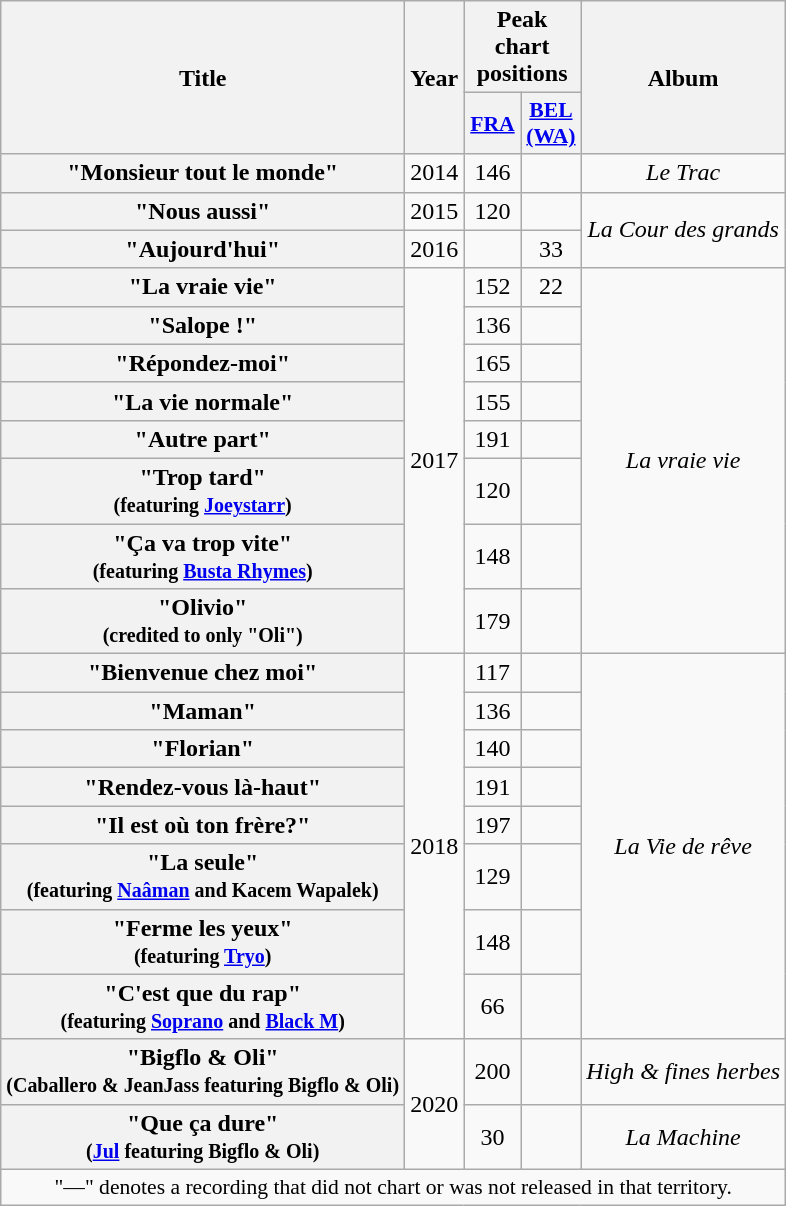<table class="wikitable plainrowheaders" style="text-align:center;" border="1">
<tr>
<th scope="col" rowspan="2">Title</th>
<th scope="col" rowspan="2">Year</th>
<th scope="col" colspan="2">Peak chart positions</th>
<th scope="col" rowspan="2">Album</th>
</tr>
<tr>
<th scope="col" style="width:2.2em;font-size:90%;"><a href='#'>FRA</a><br></th>
<th scope="col" style="width:2.2em;font-size:90%;"><a href='#'>BEL (WA)</a><br></th>
</tr>
<tr>
<th scope="row">"Monsieur tout le monde"</th>
<td>2014</td>
<td>146</td>
<td></td>
<td><em>Le Trac</em></td>
</tr>
<tr>
<th scope="row">"Nous aussi"</th>
<td>2015</td>
<td>120</td>
<td></td>
<td rowspan="2"><em>La Cour des grands</em></td>
</tr>
<tr>
<th scope="row">"Aujourd'hui"</th>
<td>2016</td>
<td></td>
<td>33</td>
</tr>
<tr>
<th scope="row">"La vraie vie"</th>
<td rowspan="8">2017</td>
<td>152</td>
<td>22</td>
<td rowspan="8"><em>La vraie vie</em></td>
</tr>
<tr>
<th scope="row">"Salope !"</th>
<td>136</td>
<td></td>
</tr>
<tr>
<th scope="row">"Répondez-moi"</th>
<td>165</td>
<td></td>
</tr>
<tr>
<th scope="row">"La vie normale"</th>
<td>155</td>
<td></td>
</tr>
<tr>
<th scope="row">"Autre part"</th>
<td>191</td>
<td></td>
</tr>
<tr>
<th scope="row">"Trop tard" <br><small>(featuring <a href='#'>Joeystarr</a>)</small></th>
<td>120</td>
<td></td>
</tr>
<tr>
<th scope="row">"Ça va trop vite" <br><small>(featuring <a href='#'>Busta Rhymes</a>)</small></th>
<td>148</td>
<td></td>
</tr>
<tr>
<th scope="row">"Olivio" <br><small>(credited to only "Oli")</small></th>
<td>179</td>
<td></td>
</tr>
<tr>
<th scope="row">"Bienvenue chez moi"</th>
<td rowspan="8">2018</td>
<td>117</td>
<td></td>
<td rowspan="8"><em>La Vie de rêve</em></td>
</tr>
<tr>
<th scope="row">"Maman"</th>
<td>136</td>
<td></td>
</tr>
<tr>
<th scope="row">"Florian"</th>
<td>140</td>
<td></td>
</tr>
<tr>
<th scope="row">"Rendez-vous là-haut"</th>
<td>191</td>
<td></td>
</tr>
<tr>
<th scope="row">"Il est où ton frère?"</th>
<td>197</td>
<td></td>
</tr>
<tr>
<th scope="row">"La seule" <br><small>(featuring <a href='#'>Naâman</a> and Kacem Wapalek)</small></th>
<td>129</td>
<td></td>
</tr>
<tr>
<th scope="row">"Ferme les yeux" <br><small>(featuring <a href='#'>Tryo</a>)</small></th>
<td>148</td>
<td></td>
</tr>
<tr>
<th scope="row">"C'est que du rap" <br><small>(featuring <a href='#'>Soprano</a> and <a href='#'>Black M</a>)</small></th>
<td>66</td>
<td></td>
</tr>
<tr>
<th scope="row">"Bigflo & Oli" <br><small>(Caballero & JeanJass featuring Bigflo & Oli)</small></th>
<td rowspan="2">2020</td>
<td>200</td>
<td></td>
<td><em>High & fines herbes</em></td>
</tr>
<tr>
<th scope="row">"Que ça dure" <br><small>(<a href='#'>Jul</a> featuring Bigflo & Oli)</small></th>
<td>30</td>
<td></td>
<td><em>La Machine</em></td>
</tr>
<tr>
<td colspan="5" style="font-size:90%">"—" denotes a recording that did not chart or was not released in that territory.</td>
</tr>
</table>
